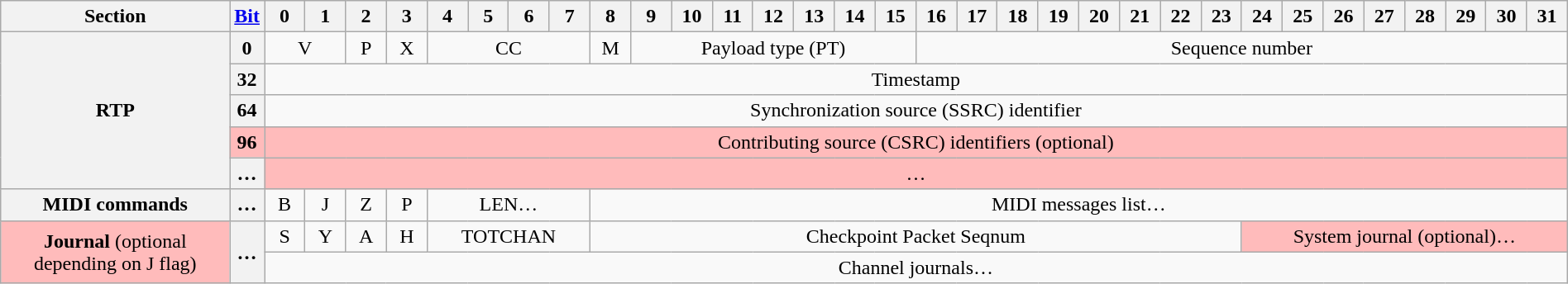<table class="wikitable" style="margin: 0 auto; text-align: center;">
<tr>
<th>Section</th>
<th><a href='#'>Bit</a></th>
<th style="width:2.6%;">0</th>
<th style="width:2.6%;">1</th>
<th style="width:2.6%;">2</th>
<th style="width:2.6%;">3</th>
<th style="width:2.6%;">4</th>
<th style="width:2.6%;">5</th>
<th style="width:2.6%;">6</th>
<th style="width:2.6%;">7</th>
<th style="width:2.6%;">8</th>
<th style="width:2.6%;">9</th>
<th style="width:2.6%;">10</th>
<th style="width:2.6%;">11</th>
<th style="width:2.6%;">12</th>
<th style="width:2.6%;">13</th>
<th style="width:2.6%;">14</th>
<th style="width:2.6%;">15</th>
<th style="width:2.6%;">16</th>
<th style="width:2.6%;">17</th>
<th style="width:2.6%;">18</th>
<th style="width:2.6%;">19</th>
<th style="width:2.6%;">20</th>
<th style="width:2.6%;">21</th>
<th style="width:2.6%;">22</th>
<th style="width:2.6%;">23</th>
<th style="width:2.6%;">24</th>
<th style="width:2.6%;">25</th>
<th style="width:2.6%;">26</th>
<th style="width:2.6%;">27</th>
<th style="width:2.6%;">28</th>
<th style="width:2.6%;">29</th>
<th style="width:2.6%;">30</th>
<th style="width:2.6%;">31</th>
</tr>
<tr>
<th rowspan="5">RTP</th>
<th>0</th>
<td colspan="2">V</td>
<td>P</td>
<td>X</td>
<td colspan="4">CC</td>
<td>M</td>
<td colspan="7">Payload type (PT)</td>
<td colspan="16">Sequence number</td>
</tr>
<tr>
<th>32</th>
<td colspan="32">Timestamp</td>
</tr>
<tr>
<th>64</th>
<td colspan="32">Synchronization source (SSRC) identifier</td>
</tr>
<tr>
<th style="background:#fbb;">96</th>
<td style="background:#fbb;" colspan="32">Contributing source (CSRC) identifiers (optional)</td>
</tr>
<tr>
<th>…</th>
<td style="background:#fbb;" colspan="32">…</td>
</tr>
<tr>
<th>MIDI commands</th>
<th>…</th>
<td>B</td>
<td>J</td>
<td>Z</td>
<td>P</td>
<td colspan="4">LEN…</td>
<td colspan="24">MIDI messages list…</td>
</tr>
<tr>
<td style="background:#fbb;" rowspan="2"><strong>Journal</strong> (optional depending on J flag)</td>
<th rowspan="2">…</th>
<td>S</td>
<td>Y</td>
<td>A</td>
<td>H</td>
<td colspan="4">TOTCHAN</td>
<td colspan="16">Checkpoint Packet Seqnum</td>
<td style="background:#fbb;" colspan="8">System journal (optional)…</td>
</tr>
<tr>
<td colspan="32">Channel journals…</td>
</tr>
</table>
